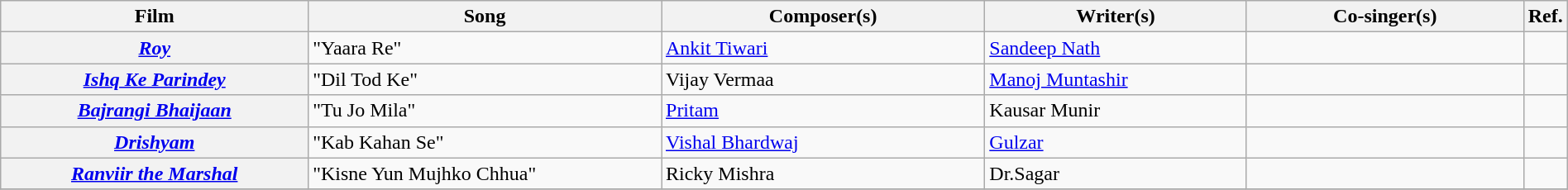<table class="wikitable plainrowheaders" width="100%" textcolor:#000;">
<tr>
<th scope="col" width=20%><strong>Film</strong></th>
<th scope="col" width=23%><strong>Song</strong></th>
<th scope="col" width=21%><strong>Composer(s)</strong></th>
<th scope="col" width=17%><strong>Writer(s)</strong></th>
<th scope="col" width=18%><strong>Co-singer(s)</strong></th>
<th scope="col" width=1%><strong>Ref.</strong></th>
</tr>
<tr>
<th scope="row"><em><a href='#'>Roy</a></em></th>
<td>"Yaara Re"</td>
<td><a href='#'>Ankit Tiwari</a></td>
<td><a href='#'>Sandeep Nath</a></td>
<td></td>
<td></td>
</tr>
<tr>
<th scope="row"><em><a href='#'>Ishq Ke Parindey</a></em></th>
<td>"Dil Tod Ke"</td>
<td>Vijay Vermaa</td>
<td><a href='#'>Manoj Muntashir</a></td>
<td></td>
<td></td>
</tr>
<tr>
<th scope="row"><em><a href='#'>Bajrangi Bhaijaan</a></em></th>
<td>"Tu Jo Mila"</td>
<td><a href='#'>Pritam</a></td>
<td>Kausar Munir</td>
<td></td>
<td></td>
</tr>
<tr>
<th scope="row"><em><a href='#'>Drishyam</a></em></th>
<td>"Kab Kahan Se"</td>
<td><a href='#'>Vishal Bhardwaj</a></td>
<td><a href='#'>Gulzar</a></td>
<td></td>
<td></td>
</tr>
<tr>
<th scope="row"><em><a href='#'>Ranviir the Marshal</a></em></th>
<td>"Kisne Yun Mujhko Chhua"</td>
<td>Ricky Mishra</td>
<td>Dr.Sagar</td>
<td></td>
<td></td>
</tr>
<tr>
</tr>
</table>
